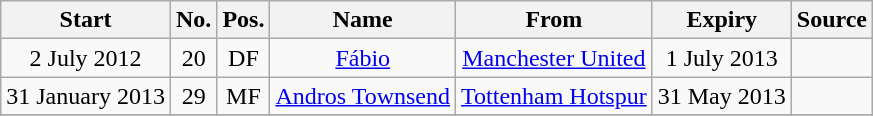<table class="wikitable" style="text-align:center">
<tr>
<th>Start</th>
<th>No.</th>
<th>Pos.</th>
<th>Name</th>
<th>From</th>
<th>Expiry</th>
<th>Source</th>
</tr>
<tr>
<td>2 July 2012</td>
<td>20</td>
<td>DF</td>
<td> <a href='#'>Fábio</a></td>
<td> <a href='#'>Manchester United</a></td>
<td>1 July 2013</td>
<td></td>
</tr>
<tr>
<td>31 January 2013</td>
<td>29</td>
<td>MF</td>
<td> <a href='#'>Andros Townsend</a></td>
<td> <a href='#'>Tottenham Hotspur</a></td>
<td>31 May 2013</td>
<td></td>
</tr>
<tr>
</tr>
</table>
